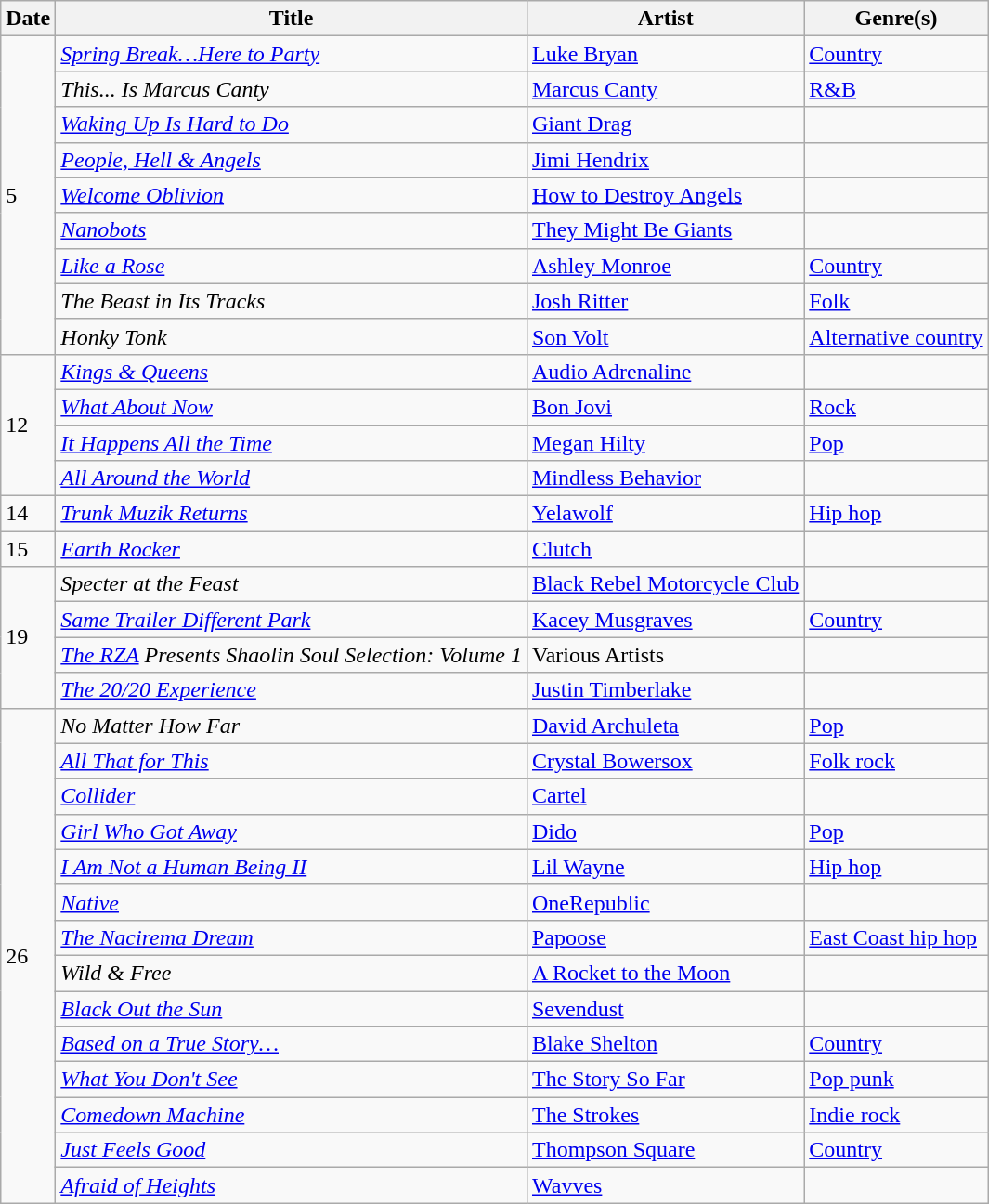<table class="wikitable" style="text-align: left;">
<tr>
<th>Date</th>
<th>Title</th>
<th>Artist</th>
<th>Genre(s)</th>
</tr>
<tr>
<td rowspan="9">5</td>
<td><em><a href='#'>Spring Break…Here to Party</a></em></td>
<td><a href='#'>Luke Bryan</a></td>
<td><a href='#'>Country</a></td>
</tr>
<tr>
<td><em>This... Is Marcus Canty</em></td>
<td><a href='#'>Marcus Canty</a></td>
<td><a href='#'>R&B</a></td>
</tr>
<tr>
<td><em><a href='#'>Waking Up Is Hard to Do</a></em></td>
<td><a href='#'>Giant Drag</a></td>
<td></td>
</tr>
<tr>
<td><em><a href='#'>People, Hell & Angels</a></em></td>
<td><a href='#'>Jimi Hendrix</a></td>
<td></td>
</tr>
<tr>
<td><em><a href='#'>Welcome Oblivion</a></em></td>
<td><a href='#'>How to Destroy Angels</a></td>
<td></td>
</tr>
<tr>
<td><em><a href='#'>Nanobots</a></em></td>
<td><a href='#'>They Might Be Giants</a></td>
<td></td>
</tr>
<tr>
<td><em><a href='#'>Like a Rose</a></em></td>
<td><a href='#'>Ashley Monroe</a></td>
<td><a href='#'>Country</a></td>
</tr>
<tr>
<td><em>The Beast in Its Tracks</em></td>
<td><a href='#'>Josh Ritter</a></td>
<td><a href='#'>Folk</a></td>
</tr>
<tr>
<td><em>Honky Tonk</em></td>
<td><a href='#'>Son Volt</a></td>
<td><a href='#'>Alternative country</a></td>
</tr>
<tr>
<td rowspan="4">12</td>
<td><em><a href='#'>Kings & Queens</a></em></td>
<td><a href='#'>Audio Adrenaline</a></td>
<td></td>
</tr>
<tr>
<td><em><a href='#'>What About Now</a></em></td>
<td><a href='#'>Bon Jovi</a></td>
<td><a href='#'>Rock</a></td>
</tr>
<tr>
<td><em><a href='#'>It Happens All the Time</a></em></td>
<td><a href='#'>Megan Hilty</a></td>
<td><a href='#'>Pop</a></td>
</tr>
<tr>
<td><em><a href='#'>All Around the World</a></em></td>
<td><a href='#'>Mindless Behavior</a></td>
<td></td>
</tr>
<tr>
<td>14</td>
<td><em><a href='#'>Trunk Muzik Returns</a></em></td>
<td><a href='#'>Yelawolf</a></td>
<td><a href='#'>Hip hop</a></td>
</tr>
<tr>
<td>15</td>
<td><em><a href='#'>Earth Rocker</a></em></td>
<td><a href='#'>Clutch</a></td>
<td></td>
</tr>
<tr>
<td rowspan="4">19</td>
<td><em>Specter at the Feast</em></td>
<td><a href='#'>Black Rebel Motorcycle Club</a></td>
<td></td>
</tr>
<tr>
<td><em><a href='#'>Same Trailer Different Park</a></em></td>
<td><a href='#'>Kacey Musgraves</a></td>
<td><a href='#'>Country</a></td>
</tr>
<tr>
<td><em><a href='#'>The RZA</a> Presents Shaolin Soul Selection: Volume 1</em></td>
<td>Various Artists</td>
<td></td>
</tr>
<tr>
<td><em><a href='#'>The 20/20 Experience</a></em></td>
<td><a href='#'>Justin Timberlake</a></td>
<td></td>
</tr>
<tr>
<td rowspan="14">26</td>
<td><em>No Matter How Far</em></td>
<td><a href='#'>David Archuleta</a></td>
<td><a href='#'>Pop</a></td>
</tr>
<tr>
<td><em><a href='#'>All That for This</a></em></td>
<td><a href='#'>Crystal Bowersox</a></td>
<td><a href='#'>Folk rock</a></td>
</tr>
<tr>
<td><em><a href='#'>Collider</a></em></td>
<td><a href='#'>Cartel</a></td>
<td></td>
</tr>
<tr>
<td><em><a href='#'>Girl Who Got Away</a></em></td>
<td><a href='#'>Dido</a></td>
<td><a href='#'>Pop</a></td>
</tr>
<tr>
<td><em><a href='#'>I Am Not a Human Being II</a></em></td>
<td><a href='#'>Lil Wayne</a></td>
<td><a href='#'>Hip hop</a></td>
</tr>
<tr>
<td><em><a href='#'>Native</a></em></td>
<td><a href='#'>OneRepublic</a></td>
<td></td>
</tr>
<tr>
<td><em><a href='#'>The Nacirema Dream</a></em></td>
<td><a href='#'>Papoose</a></td>
<td><a href='#'>East Coast hip hop</a></td>
</tr>
<tr>
<td><em>Wild & Free</em></td>
<td><a href='#'>A Rocket to the Moon</a></td>
<td></td>
</tr>
<tr>
<td><em><a href='#'>Black Out the Sun</a></em></td>
<td><a href='#'>Sevendust</a></td>
<td></td>
</tr>
<tr>
<td><em><a href='#'>Based on a True Story…</a></em></td>
<td><a href='#'>Blake Shelton</a></td>
<td><a href='#'>Country</a></td>
</tr>
<tr>
<td><em><a href='#'>What You Don't See</a></em></td>
<td><a href='#'>The Story So Far</a></td>
<td><a href='#'>Pop punk</a></td>
</tr>
<tr>
<td><em><a href='#'>Comedown Machine</a></em></td>
<td><a href='#'>The Strokes</a></td>
<td><a href='#'>Indie rock</a></td>
</tr>
<tr>
<td><em><a href='#'>Just Feels Good</a></em></td>
<td><a href='#'>Thompson Square</a></td>
<td><a href='#'>Country</a></td>
</tr>
<tr>
<td><em><a href='#'>Afraid of Heights</a></em></td>
<td><a href='#'>Wavves</a></td>
<td></td>
</tr>
</table>
